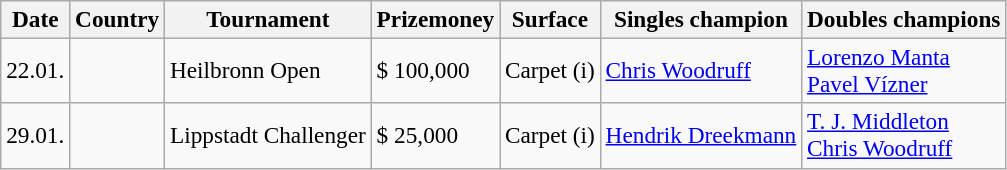<table class="sortable wikitable" style=font-size:97%>
<tr>
<th>Date</th>
<th>Country</th>
<th>Tournament</th>
<th>Prizemoney</th>
<th>Surface</th>
<th>Singles champion</th>
<th>Doubles champions</th>
</tr>
<tr>
<td>22.01.</td>
<td></td>
<td>Heilbronn Open</td>
<td>$ 100,000</td>
<td>Carpet (i)</td>
<td> <a href='#'>Chris Woodruff</a></td>
<td> <a href='#'>Lorenzo Manta</a><br> <a href='#'>Pavel Vízner</a></td>
</tr>
<tr>
<td>29.01.</td>
<td></td>
<td>Lippstadt Challenger</td>
<td>$ 25,000</td>
<td>Carpet (i)</td>
<td> <a href='#'>Hendrik Dreekmann</a></td>
<td> <a href='#'>T. J. Middleton</a><br> <a href='#'>Chris Woodruff</a></td>
</tr>
</table>
